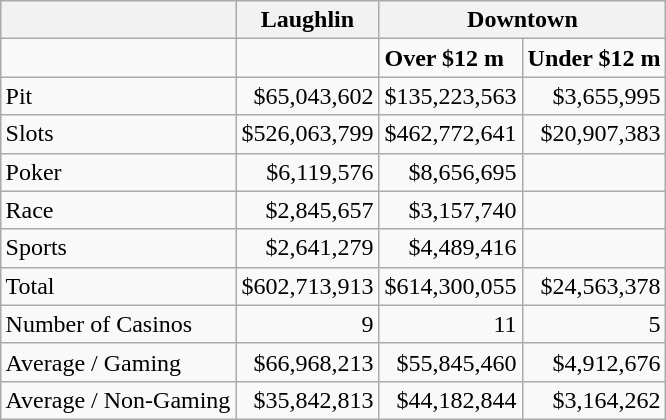<table class="wikitable" border="1" style="margin: 1em auto 1em auto">
<tr>
<th></th>
<th>Laughlin</th>
<th colspan="2">Downtown</th>
</tr>
<tr>
<td></td>
<td></td>
<td><strong>Over $12 m</strong></td>
<td><strong>Under $12 m</strong></td>
</tr>
<tr>
<td>Pit</td>
<td align="right">$65,043,602</td>
<td align="right">$135,223,563</td>
<td align="right">$3,655,995</td>
</tr>
<tr>
<td>Slots</td>
<td align="right">$526,063,799</td>
<td align="right">$462,772,641</td>
<td align="right">$20,907,383</td>
</tr>
<tr>
<td>Poker</td>
<td align="right">$6,119,576</td>
<td align="right">$8,656,695</td>
<td></td>
</tr>
<tr>
<td>Race</td>
<td align="right">$2,845,657</td>
<td align="right">$3,157,740</td>
<td></td>
</tr>
<tr>
<td>Sports</td>
<td align="right">$2,641,279</td>
<td align="right">$4,489,416</td>
<td></td>
</tr>
<tr>
<td>Total</td>
<td align="right">$602,713,913</td>
<td align="right">$614,300,055</td>
<td align="right">$24,563,378</td>
</tr>
<tr>
<td>Number of Casinos</td>
<td align="right">9</td>
<td align="right">11</td>
<td align="right">5</td>
</tr>
<tr>
<td>Average / Gaming</td>
<td align="right">$66,968,213</td>
<td align="right">$55,845,460</td>
<td align="right">$4,912,676</td>
</tr>
<tr>
<td>Average / Non-Gaming</td>
<td align="right">$35,842,813</td>
<td align="right">$44,182,844</td>
<td align="right">$3,164,262</td>
</tr>
</table>
